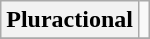<table class="wikitable" style="text-align: center;">
<tr>
<th>Pluractional</th>
<td></td>
</tr>
<tr>
</tr>
</table>
